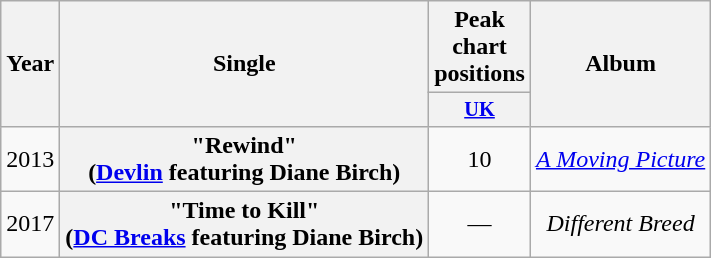<table class="wikitable plainrowheaders" style="text-align:center;">
<tr>
<th scope="col" rowspan="2">Year</th>
<th scope="col" rowspan="2">Single</th>
<th scope="col">Peak chart positions</th>
<th scope="col" rowspan="2">Album</th>
</tr>
<tr>
<th scope="col" style="width:3em;font-size:85%;"><a href='#'>UK</a></th>
</tr>
<tr>
<td>2013</td>
<th scope="row">"Rewind"<br><span>(<a href='#'>Devlin</a> featuring Diane Birch)</span></th>
<td>10</td>
<td><em><a href='#'>A Moving Picture</a></em></td>
</tr>
<tr>
<td>2017</td>
<th scope="row">"Time to Kill"<br><span>(<a href='#'>DC Breaks</a> featuring Diane Birch)</span></th>
<td>—</td>
<td><em>Different Breed</em></td>
</tr>
</table>
